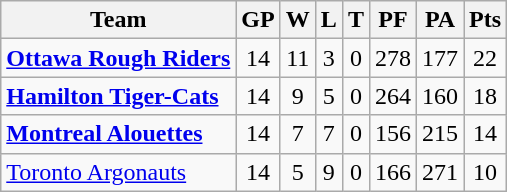<table class="wikitable">
<tr>
<th>Team</th>
<th>GP</th>
<th>W</th>
<th>L</th>
<th>T</th>
<th>PF</th>
<th>PA</th>
<th>Pts</th>
</tr>
<tr align="center">
<td align="left"><strong><a href='#'>Ottawa Rough Riders</a></strong></td>
<td>14</td>
<td>11</td>
<td>3</td>
<td>0</td>
<td>278</td>
<td>177</td>
<td>22</td>
</tr>
<tr align="center">
<td align="left"><strong><a href='#'>Hamilton Tiger-Cats</a></strong></td>
<td>14</td>
<td>9</td>
<td>5</td>
<td>0</td>
<td>264</td>
<td>160</td>
<td>18</td>
</tr>
<tr align="center">
<td align="left"><strong><a href='#'>Montreal Alouettes</a></strong></td>
<td>14</td>
<td>7</td>
<td>7</td>
<td>0</td>
<td>156</td>
<td>215</td>
<td>14</td>
</tr>
<tr align="center">
<td align="left"><a href='#'>Toronto Argonauts</a></td>
<td>14</td>
<td>5</td>
<td>9</td>
<td>0</td>
<td>166</td>
<td>271</td>
<td>10</td>
</tr>
</table>
